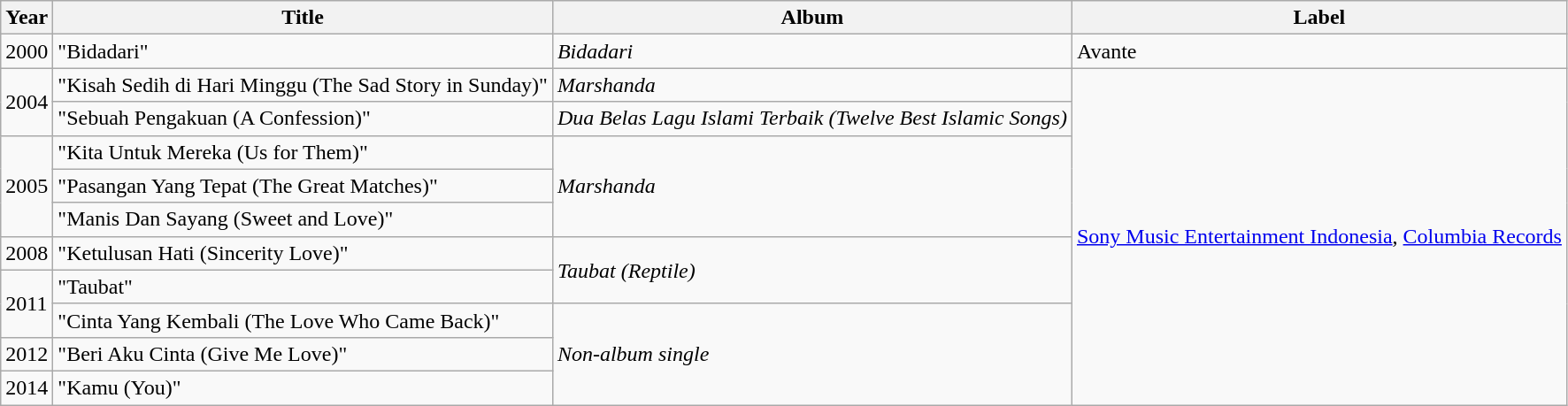<table class="wikitable">
<tr>
<th>Year</th>
<th>Title</th>
<th>Album</th>
<th>Label</th>
</tr>
<tr>
<td>2000</td>
<td>"Bidadari"</td>
<td><em>Bidadari</em></td>
<td>Avante</td>
</tr>
<tr>
<td rowspan= "2">2004</td>
<td>"Kisah Sedih di Hari Minggu (The Sad Story in Sunday)"</td>
<td><em>Marshanda</em></td>
<td rowspan= "11"><a href='#'>Sony Music Entertainment Indonesia</a>, <a href='#'>Columbia Records</a></td>
</tr>
<tr>
<td>"Sebuah Pengakuan (A Confession)"</td>
<td><em>Dua Belas Lagu Islami Terbaik (Twelve Best Islamic Songs)</em></td>
</tr>
<tr>
<td rowspan= "3">2005</td>
<td>"Kita Untuk Mereka (Us for Them)"</td>
<td rowspan= "3"><em>Marshanda</em></td>
</tr>
<tr>
<td>"Pasangan Yang Tepat (The Great Matches)"</td>
</tr>
<tr>
<td>"Manis Dan Sayang (Sweet and Love)"</td>
</tr>
<tr>
<td>2008</td>
<td>"Ketulusan Hati (Sincerity Love)"</td>
<td rowspan= "2"><em>Taubat (Reptile)</em></td>
</tr>
<tr>
<td rowspan= "2">2011</td>
<td>"Taubat"</td>
</tr>
<tr>
<td>"Cinta Yang Kembali (The Love Who Came Back)"</td>
<td rowspan= "3"><em>Non-album single</em></td>
</tr>
<tr>
<td>2012</td>
<td>"Beri Aku Cinta (Give Me Love)"</td>
</tr>
<tr>
<td>2014</td>
<td>"Kamu (You)"</td>
</tr>
</table>
